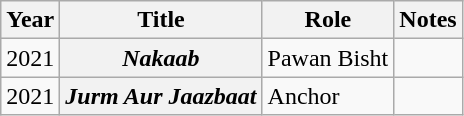<table class="wikitable plainrowheaders sortable" style="margin-right: 0;">
<tr>
<th>Year</th>
<th>Title</th>
<th>Role</th>
<th>Notes</th>
</tr>
<tr>
<td>2021</td>
<th scope="row"><em>Nakaab</em></th>
<td>Pawan Bisht</td>
<td></td>
</tr>
<tr>
<td>2021</td>
<th scope="row"><em>Jurm Aur Jaazbaat</em></th>
<td>Anchor</td>
<td></td>
</tr>
</table>
